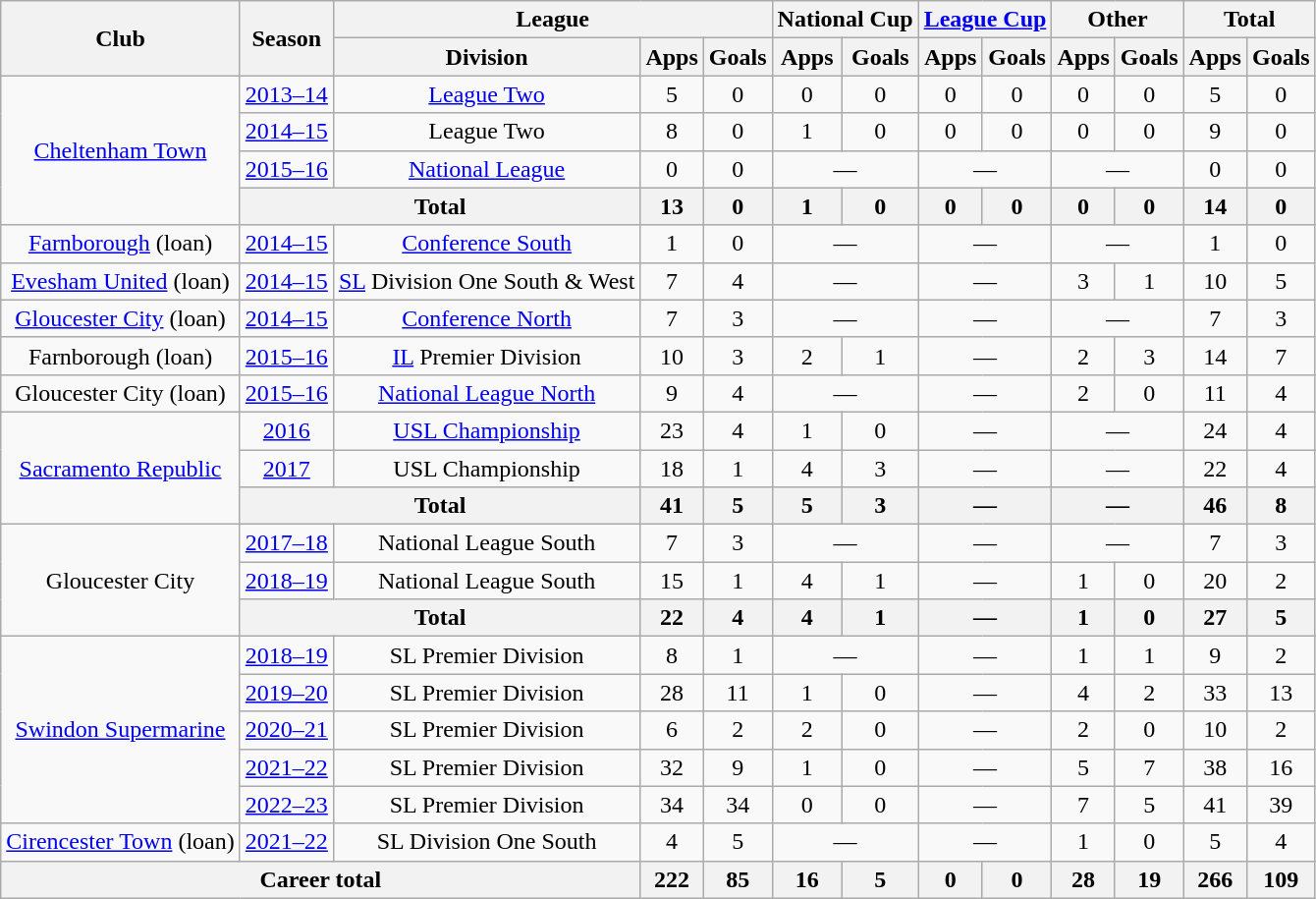<table class="wikitable" style="text-align:center">
<tr>
<th rowspan="2">Club</th>
<th rowspan="2">Season</th>
<th colspan="3">League</th>
<th colspan="2">National Cup</th>
<th colspan="2"><a href='#'>League Cup</a></th>
<th colspan="2">Other</th>
<th colspan="2">Total</th>
</tr>
<tr>
<th>Division</th>
<th>Apps</th>
<th>Goals</th>
<th>Apps</th>
<th>Goals</th>
<th>Apps</th>
<th>Goals</th>
<th>Apps</th>
<th>Goals</th>
<th>Apps</th>
<th>Goals</th>
</tr>
<tr>
<td rowspan="4"><a href='#'>Cheltenham Town</a></td>
<td><a href='#'>2013–14</a></td>
<td><a href='#'>League Two</a></td>
<td>5</td>
<td>0</td>
<td>0</td>
<td>0</td>
<td>0</td>
<td>0</td>
<td>0</td>
<td>0</td>
<td>5</td>
<td>0</td>
</tr>
<tr>
<td><a href='#'>2014–15</a></td>
<td>League Two</td>
<td>8</td>
<td>0</td>
<td>1</td>
<td>0</td>
<td>0</td>
<td>0</td>
<td>0</td>
<td>0</td>
<td>9</td>
<td>0</td>
</tr>
<tr>
<td><a href='#'>2015–16</a></td>
<td><a href='#'>National League</a></td>
<td>0</td>
<td>0</td>
<td colspan="2">—</td>
<td colspan="2">—</td>
<td colspan="2">—</td>
<td>0</td>
<td>0</td>
</tr>
<tr>
<th colspan="2">Total</th>
<th>13</th>
<th>0</th>
<th>1</th>
<th>0</th>
<th>0</th>
<th>0</th>
<th>0</th>
<th>0</th>
<th>14</th>
<th>0</th>
</tr>
<tr>
<td><a href='#'>Farnborough</a> (loan)</td>
<td><a href='#'>2014–15</a></td>
<td><a href='#'>Conference South</a></td>
<td>1</td>
<td>0</td>
<td colspan="2">—</td>
<td colspan="2">—</td>
<td colspan="2">—</td>
<td>1</td>
<td>0</td>
</tr>
<tr>
<td><a href='#'>Evesham United</a> (loan)</td>
<td><a href='#'>2014–15</a></td>
<td><a href='#'>SL</a> Division One South & West</td>
<td>7</td>
<td>4</td>
<td colspan="2">—</td>
<td colspan="2">—</td>
<td>3</td>
<td>1</td>
<td>10</td>
<td>5</td>
</tr>
<tr>
<td><a href='#'>Gloucester City</a> (loan)</td>
<td><a href='#'>2014–15</a></td>
<td><a href='#'>Conference North</a></td>
<td>7</td>
<td>3</td>
<td colspan="2">—</td>
<td colspan="2">—</td>
<td colspan="2">—</td>
<td>7</td>
<td>3</td>
</tr>
<tr>
<td>Farnborough (loan)</td>
<td><a href='#'>2015–16</a></td>
<td><a href='#'>IL</a> Premier Division</td>
<td>10</td>
<td>3</td>
<td>2</td>
<td>1</td>
<td colspan="2">—</td>
<td>2</td>
<td>3</td>
<td>14</td>
<td>7</td>
</tr>
<tr>
<td>Gloucester City (loan)</td>
<td><a href='#'>2015–16</a></td>
<td><a href='#'>National League North</a></td>
<td>9</td>
<td>4</td>
<td colspan="2">—</td>
<td colspan="2">—</td>
<td>2</td>
<td>0</td>
<td>11</td>
<td>4</td>
</tr>
<tr>
<td rowspan="3"><a href='#'>Sacramento Republic</a></td>
<td><a href='#'>2016</a></td>
<td><a href='#'>USL Championship</a></td>
<td>23</td>
<td>4</td>
<td>1</td>
<td>0</td>
<td colspan="2">—</td>
<td colspan="2">—</td>
<td>24</td>
<td>4</td>
</tr>
<tr>
<td><a href='#'>2017</a></td>
<td>USL Championship</td>
<td>18</td>
<td>1</td>
<td>4</td>
<td>3</td>
<td colspan="2">—</td>
<td colspan="2">—</td>
<td>22</td>
<td>4</td>
</tr>
<tr>
<th colspan="2">Total</th>
<th>41</th>
<th>5</th>
<th>5</th>
<th>3</th>
<th colspan="2">—</th>
<th colspan="2">—</th>
<th>46</th>
<th>8</th>
</tr>
<tr>
<td rowspan="3">Gloucester City</td>
<td><a href='#'>2017–18</a></td>
<td>National League South</td>
<td>7</td>
<td>3</td>
<td colspan="2">—</td>
<td colspan="2">—</td>
<td colspan="2">—</td>
<td>7</td>
<td>3</td>
</tr>
<tr>
<td><a href='#'>2018–19</a></td>
<td>National League South</td>
<td>15</td>
<td>1</td>
<td>4</td>
<td>1</td>
<td colspan="2">—</td>
<td>1</td>
<td>0</td>
<td>20</td>
<td>2</td>
</tr>
<tr>
<th colspan="2">Total</th>
<th>22</th>
<th>4</th>
<th>4</th>
<th>1</th>
<th colspan="2">—</th>
<th>1</th>
<th>0</th>
<th>27</th>
<th>5</th>
</tr>
<tr>
<td rowspan="5"><a href='#'>Swindon Supermarine</a></td>
<td><a href='#'>2018–19</a></td>
<td>SL Premier Division</td>
<td>8</td>
<td>1</td>
<td colspan="2">—</td>
<td colspan="2">—</td>
<td>1</td>
<td>1</td>
<td>9</td>
<td>2</td>
</tr>
<tr>
<td><a href='#'>2019–20</a></td>
<td>SL Premier Division</td>
<td>28</td>
<td>11</td>
<td>1</td>
<td>0</td>
<td colspan="2">—</td>
<td>4</td>
<td>2</td>
<td>33</td>
<td>13</td>
</tr>
<tr>
<td><a href='#'>2020–21</a></td>
<td>SL Premier Division</td>
<td>6</td>
<td>2</td>
<td>2</td>
<td>0</td>
<td colspan="2">—</td>
<td>2</td>
<td>0</td>
<td>10</td>
<td>2</td>
</tr>
<tr>
<td><a href='#'>2021–22</a></td>
<td>SL Premier Division</td>
<td>32</td>
<td>9</td>
<td>1</td>
<td>0</td>
<td colspan="2">—</td>
<td>5</td>
<td>7</td>
<td>38</td>
<td>16</td>
</tr>
<tr>
<td><a href='#'>2022–23</a></td>
<td>SL Premier Division</td>
<td>34</td>
<td>34</td>
<td>0</td>
<td>0</td>
<td colspan="2">—</td>
<td>7</td>
<td>5</td>
<td>41</td>
<td>39</td>
</tr>
<tr>
<td><a href='#'>Cirencester Town</a> (loan)</td>
<td><a href='#'>2021–22</a></td>
<td>SL Division One South</td>
<td>4</td>
<td>5</td>
<td colspan="2">—</td>
<td colspan="2">—</td>
<td>1</td>
<td>0</td>
<td>5</td>
<td>4</td>
</tr>
<tr>
<th colspan="3">Career total</th>
<th>222</th>
<th>85</th>
<th>16</th>
<th>5</th>
<th>0</th>
<th>0</th>
<th>28</th>
<th>19</th>
<th>266</th>
<th>109</th>
</tr>
</table>
